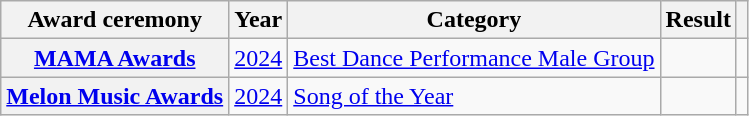<table class="wikitable plainrowheaders sortable" style="text-align:center">
<tr>
<th scope="col">Award ceremony</th>
<th scope="col">Year</th>
<th scope="col">Category</th>
<th scope="col">Result</th>
<th scope="col" class="unsortable"></th>
</tr>
<tr>
<th scope="row"><a href='#'>MAMA Awards</a></th>
<td><a href='#'>2024</a></td>
<td style="text-align:left"><a href='#'>Best Dance Performance Male Group</a></td>
<td></td>
<td style="text-align:center"></td>
</tr>
<tr>
<th scope="row"><a href='#'>Melon Music Awards</a></th>
<td><a href='#'>2024</a></td>
<td style="text-align:left"><a href='#'>Song of the Year</a></td>
<td></td>
<td></td>
</tr>
</table>
